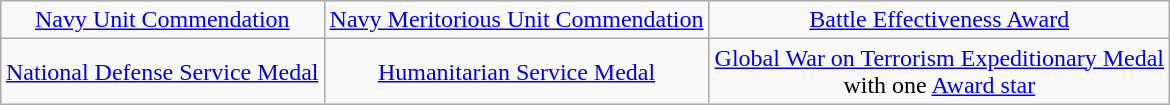<table class="wikitable" style="margin-left: auto; margin-right: auto; text-align: center; margin-bottom: -1px;">
<tr>
<td><a href='#'>Navy Unit Commendation</a></td>
<td><a href='#'>Navy Meritorious Unit Commendation</a></td>
<td><a href='#'>Battle Effectiveness Award</a></td>
</tr>
<tr>
<td><a href='#'>National Defense Service Medal</a></td>
<td><a href='#'>Humanitarian Service Medal</a></td>
<td><a href='#'>Global War on Terrorism Expeditionary Medal</a><br>with one <a href='#'>Award star</a></td>
</tr>
</table>
